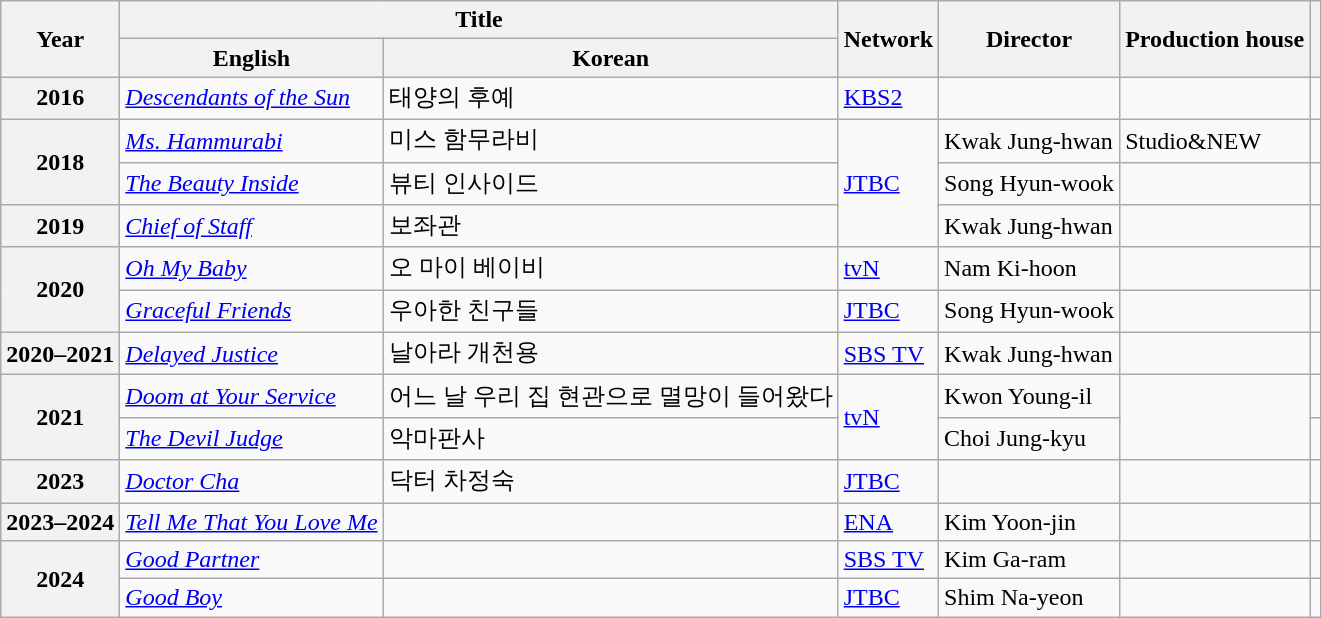<table class="wikitable plainrowheaders">
<tr>
<th rowspan="2">Year</th>
<th colspan="2">Title</th>
<th rowspan="2">Network</th>
<th rowspan="2">Director</th>
<th rowspan="2">Production house</th>
<th rowspan="2" class="unsortable"></th>
</tr>
<tr>
<th>English</th>
<th>Korean</th>
</tr>
<tr>
<th scope="row">2016</th>
<td><em><a href='#'>Descendants of the Sun</a></em></td>
<td>태양의 후예</td>
<td><a href='#'>KBS2</a></td>
<td></td>
<td></td>
<td></td>
</tr>
<tr>
<th rowspan="2" scope="row">2018</th>
<td><em><a href='#'>Ms. Hammurabi</a></em></td>
<td>미스 함무라비</td>
<td rowspan="3"><a href='#'>JTBC</a></td>
<td>Kwak Jung-hwan</td>
<td>Studio&NEW</td>
<td></td>
</tr>
<tr>
<td><em><a href='#'>The Beauty Inside</a></em></td>
<td>뷰티 인사이드</td>
<td>Song Hyun-wook</td>
<td></td>
<td></td>
</tr>
<tr>
<th scope="row">2019</th>
<td><em><a href='#'>Chief of Staff</a></em></td>
<td>보좌관</td>
<td>Kwak Jung-hwan</td>
<td></td>
<td></td>
</tr>
<tr>
<th rowspan="2" scope="row">2020</th>
<td><em><a href='#'>Oh My Baby</a></em></td>
<td>오 마이 베이비</td>
<td><a href='#'>tvN</a></td>
<td>Nam Ki-hoon</td>
<td></td>
<td></td>
</tr>
<tr>
<td><em><a href='#'>Graceful Friends</a></em></td>
<td>우아한 친구들</td>
<td><a href='#'>JTBC</a></td>
<td>Song Hyun-wook</td>
<td></td>
<td></td>
</tr>
<tr>
<th scope="row">2020–2021</th>
<td><em><a href='#'>Delayed Justice</a></em></td>
<td>날아라 개천용</td>
<td><a href='#'>SBS TV</a></td>
<td>Kwak Jung-hwan</td>
<td></td>
<td></td>
</tr>
<tr>
<th rowspan="2" scope="row">2021</th>
<td><em><a href='#'>Doom at Your Service</a></em></td>
<td>어느 날 우리 집 현관으로 멸망이 들어왔다</td>
<td rowspan="2"><a href='#'>tvN</a></td>
<td>Kwon Young-il</td>
<td rowspan="2"></td>
<td></td>
</tr>
<tr>
<td><em><a href='#'>The Devil Judge</a></em></td>
<td>악마판사</td>
<td>Choi Jung-kyu</td>
<td></td>
</tr>
<tr>
<th scope="row">2023</th>
<td><em><a href='#'>Doctor Cha</a></em></td>
<td>닥터 차정숙</td>
<td><a href='#'>JTBC</a></td>
<td></td>
<td></td>
<td></td>
</tr>
<tr>
<th scope="row">2023–2024</th>
<td><em><a href='#'>Tell Me That You Love Me</a></em></td>
<td></td>
<td><a href='#'>ENA</a></td>
<td>Kim Yoon-jin</td>
<td></td>
<td></td>
</tr>
<tr>
<th scope="row" rowspan="2">2024</th>
<td><em><a href='#'>Good Partner</a></em></td>
<td></td>
<td><a href='#'>SBS TV</a></td>
<td>Kim Ga-ram</td>
<td></td>
<td style="text-align:center"></td>
</tr>
<tr>
<td><em><a href='#'>Good Boy</a></em></td>
<td></td>
<td><a href='#'>JTBC</a></td>
<td>Shim Na-yeon</td>
<td></td>
<td style="text-align:center"></td>
</tr>
</table>
